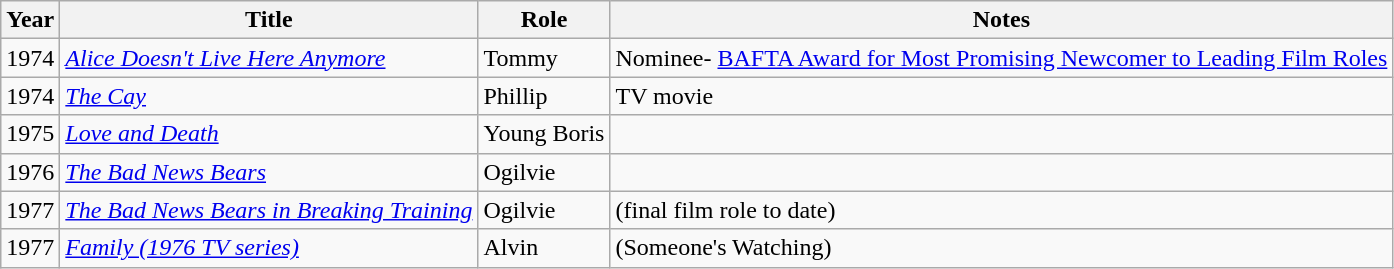<table class="wikitable">
<tr>
<th>Year</th>
<th>Title</th>
<th>Role</th>
<th>Notes</th>
</tr>
<tr>
<td>1974</td>
<td><em><a href='#'>Alice Doesn't Live Here Anymore</a></em></td>
<td>Tommy</td>
<td>Nominee- <a href='#'>BAFTA Award for Most Promising Newcomer to Leading Film Roles</a></td>
</tr>
<tr>
<td>1974</td>
<td><em><a href='#'>The Cay</a></em></td>
<td>Phillip</td>
<td>TV movie</td>
</tr>
<tr>
<td>1975</td>
<td><em><a href='#'>Love and Death</a></em></td>
<td>Young Boris</td>
<td></td>
</tr>
<tr>
<td>1976</td>
<td><em><a href='#'>The Bad News Bears</a></em></td>
<td>Ogilvie</td>
<td></td>
</tr>
<tr>
<td>1977</td>
<td><em><a href='#'>The Bad News Bears in Breaking Training</a></em></td>
<td>Ogilvie</td>
<td>(final film role to date)</td>
</tr>
<tr>
<td>1977</td>
<td><em><a href='#'>Family (1976 TV series)</a></em></td>
<td>Alvin</td>
<td>(Someone's Watching)</td>
</tr>
</table>
